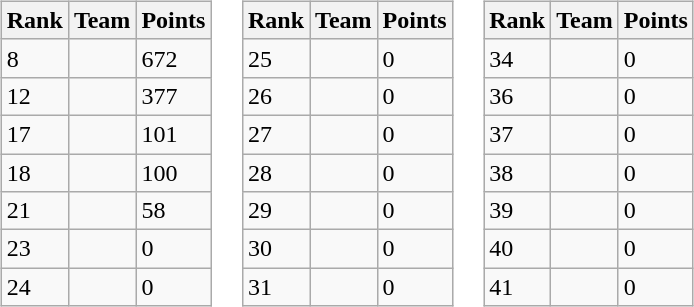<table>
<tr valign=top>
<td><br><table class="wikitable">
<tr>
<th>Rank</th>
<th>Team</th>
<th>Points</th>
</tr>
<tr>
<td>8</td>
<td></td>
<td>672</td>
</tr>
<tr>
<td>12</td>
<td></td>
<td>377</td>
</tr>
<tr>
<td>17</td>
<td></td>
<td>101</td>
</tr>
<tr>
<td>18</td>
<td></td>
<td>100</td>
</tr>
<tr>
<td>21</td>
<td></td>
<td>58</td>
</tr>
<tr>
<td>23</td>
<td></td>
<td>0</td>
</tr>
<tr>
<td>24</td>
<td></td>
<td>0</td>
</tr>
</table>
</td>
<td><br><table class="wikitable">
<tr>
<th>Rank</th>
<th>Team</th>
<th>Points</th>
</tr>
<tr>
<td>25</td>
<td></td>
<td>0</td>
</tr>
<tr>
<td>26</td>
<td></td>
<td>0</td>
</tr>
<tr>
<td>27</td>
<td></td>
<td>0</td>
</tr>
<tr>
<td>28</td>
<td></td>
<td>0</td>
</tr>
<tr>
<td>29</td>
<td></td>
<td>0</td>
</tr>
<tr>
<td>30</td>
<td></td>
<td>0</td>
</tr>
<tr>
<td>31</td>
<td></td>
<td>0</td>
</tr>
</table>
</td>
<td><br><table class="wikitable">
<tr>
<th>Rank</th>
<th>Team</th>
<th>Points</th>
</tr>
<tr>
<td>34</td>
<td></td>
<td>0</td>
</tr>
<tr>
<td>36</td>
<td></td>
<td>0</td>
</tr>
<tr>
<td>37</td>
<td></td>
<td>0</td>
</tr>
<tr>
<td>38</td>
<td></td>
<td>0</td>
</tr>
<tr>
<td>39</td>
<td></td>
<td>0</td>
</tr>
<tr>
<td>40</td>
<td></td>
<td>0</td>
</tr>
<tr>
<td>41</td>
<td></td>
<td>0</td>
</tr>
</table>
</td>
</tr>
</table>
